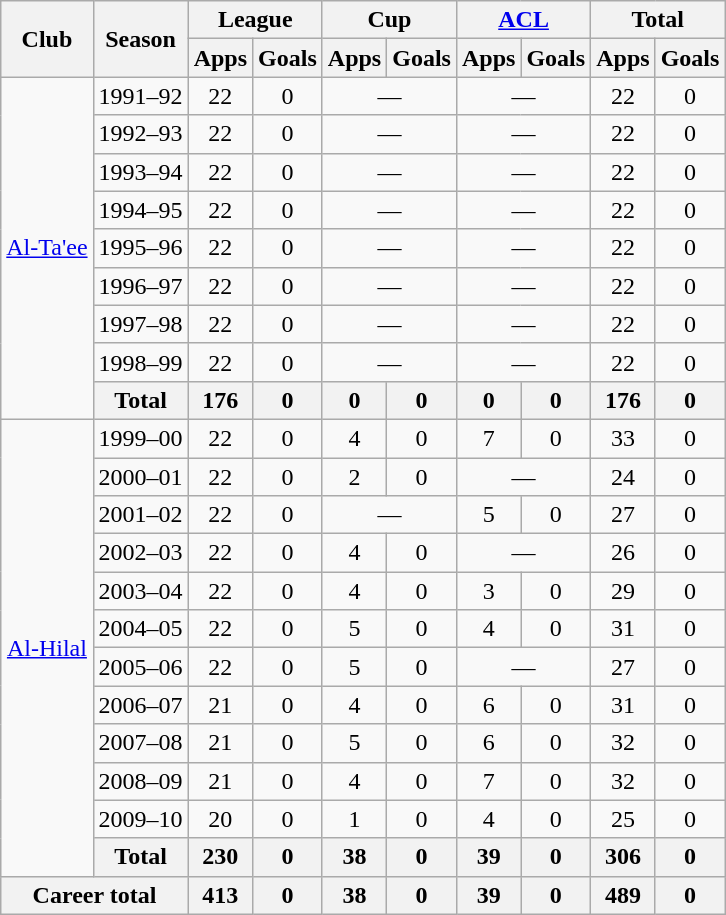<table class="wikitable" style="text-align:center">
<tr>
<th rowspan="2">Club</th>
<th rowspan="2">Season</th>
<th colspan="2">League</th>
<th colspan="2">Cup</th>
<th colspan="2"><a href='#'>ACL</a></th>
<th colspan="2">Total</th>
</tr>
<tr>
<th>Apps</th>
<th>Goals</th>
<th>Apps</th>
<th>Goals</th>
<th>Apps</th>
<th>Goals</th>
<th>Apps</th>
<th>Goals</th>
</tr>
<tr>
<td rowspan="9"><a href='#'>Al-Ta'ee</a></td>
<td>1991–92</td>
<td>22</td>
<td>0</td>
<td colspan="2">—</td>
<td colspan="2">—</td>
<td>22</td>
<td>0</td>
</tr>
<tr>
<td>1992–93</td>
<td>22</td>
<td>0</td>
<td colspan="2">—</td>
<td colspan="2">—</td>
<td>22</td>
<td>0</td>
</tr>
<tr>
<td>1993–94</td>
<td>22</td>
<td>0</td>
<td colspan="2">—</td>
<td colspan="2">—</td>
<td>22</td>
<td>0</td>
</tr>
<tr>
<td>1994–95</td>
<td>22</td>
<td>0</td>
<td colspan="2">—</td>
<td colspan="2">—</td>
<td>22</td>
<td>0</td>
</tr>
<tr>
<td>1995–96</td>
<td>22</td>
<td>0</td>
<td colspan="2">—</td>
<td colspan="2">—</td>
<td>22</td>
<td>0</td>
</tr>
<tr>
<td>1996–97</td>
<td>22</td>
<td>0</td>
<td colspan="2">—</td>
<td colspan="2">—</td>
<td>22</td>
<td>0</td>
</tr>
<tr>
<td>1997–98</td>
<td>22</td>
<td>0</td>
<td colspan="2">—</td>
<td colspan="2">—</td>
<td>22</td>
<td>0</td>
</tr>
<tr>
<td>1998–99</td>
<td>22</td>
<td>0</td>
<td colspan="2">—</td>
<td colspan="2">—</td>
<td>22</td>
<td>0</td>
</tr>
<tr>
<th>Total</th>
<th>176</th>
<th>0</th>
<th>0</th>
<th>0</th>
<th>0</th>
<th>0</th>
<th>176</th>
<th>0</th>
</tr>
<tr>
<td rowspan="12"><a href='#'>Al-Hilal</a></td>
<td>1999–00</td>
<td>22</td>
<td>0</td>
<td>4</td>
<td>0</td>
<td>7</td>
<td>0</td>
<td>33</td>
<td>0</td>
</tr>
<tr>
<td>2000–01</td>
<td>22</td>
<td>0</td>
<td>2</td>
<td>0</td>
<td colspan="2">—</td>
<td>24</td>
<td>0</td>
</tr>
<tr>
<td>2001–02</td>
<td>22</td>
<td>0</td>
<td colspan="2">—</td>
<td>5</td>
<td>0</td>
<td>27</td>
<td>0</td>
</tr>
<tr>
<td>2002–03</td>
<td>22</td>
<td>0</td>
<td>4</td>
<td>0</td>
<td colspan="2">—</td>
<td>26</td>
<td>0</td>
</tr>
<tr>
<td>2003–04</td>
<td>22</td>
<td>0</td>
<td>4</td>
<td>0</td>
<td>3</td>
<td>0</td>
<td>29</td>
<td>0</td>
</tr>
<tr>
<td>2004–05</td>
<td>22</td>
<td>0</td>
<td>5</td>
<td>0</td>
<td>4</td>
<td>0</td>
<td>31</td>
<td>0</td>
</tr>
<tr>
<td>2005–06</td>
<td>22</td>
<td>0</td>
<td>5</td>
<td>0</td>
<td colspan="2">—</td>
<td>27</td>
<td>0</td>
</tr>
<tr>
<td>2006–07</td>
<td>21</td>
<td>0</td>
<td>4</td>
<td>0</td>
<td>6</td>
<td>0</td>
<td>31</td>
<td>0</td>
</tr>
<tr>
<td>2007–08</td>
<td>21</td>
<td>0</td>
<td>5</td>
<td>0</td>
<td>6</td>
<td>0</td>
<td>32</td>
<td>0</td>
</tr>
<tr>
<td>2008–09</td>
<td>21</td>
<td>0</td>
<td>4</td>
<td>0</td>
<td>7</td>
<td>0</td>
<td>32</td>
<td>0</td>
</tr>
<tr>
<td>2009–10</td>
<td>20</td>
<td>0</td>
<td>1</td>
<td>0</td>
<td>4</td>
<td>0</td>
<td>25</td>
<td>0</td>
</tr>
<tr>
<th>Total</th>
<th>230</th>
<th>0</th>
<th>38</th>
<th>0</th>
<th>39</th>
<th>0</th>
<th>306</th>
<th>0</th>
</tr>
<tr>
<th colspan="2">Career total</th>
<th>413</th>
<th>0</th>
<th>38</th>
<th>0</th>
<th>39</th>
<th>0</th>
<th>489</th>
<th>0</th>
</tr>
</table>
